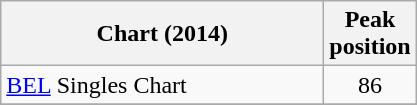<table class="wikitable sortable plainrowheaders">
<tr>
<th style="width:13em;">Chart (2014)</th>
<th>Peak<br>position</th>
</tr>
<tr>
<td align="left"><a href='#'>BEL</a> Singles Chart</td>
<td align="center">86</td>
</tr>
<tr>
</tr>
</table>
